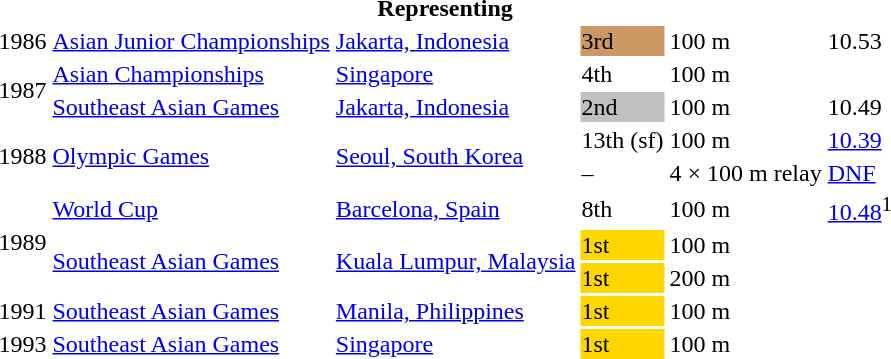<table>
<tr>
<th colspan="6">Representing </th>
</tr>
<tr>
<td>1986</td>
<td><a href='#'>Asian Junior Championships</a></td>
<td><a href='#'>Jakarta, Indonesia</a></td>
<td bgcolor=cc9966>3rd</td>
<td>100 m</td>
<td>10.53</td>
</tr>
<tr>
<td rowspan=2>1987</td>
<td><a href='#'>Asian Championships</a></td>
<td><a href='#'>Singapore</a></td>
<td>4th</td>
<td>100 m</td>
<td></td>
</tr>
<tr>
<td><a href='#'>Southeast Asian Games</a></td>
<td><a href='#'>Jakarta, Indonesia</a></td>
<td bgcolor=silver>2nd</td>
<td>100 m</td>
<td>10.49</td>
</tr>
<tr>
<td rowspan=2>1988</td>
<td rowspan=2><a href='#'>Olympic Games</a></td>
<td rowspan=2><a href='#'>Seoul, South Korea</a></td>
<td>13th (sf)</td>
<td>100 m</td>
<td><a href='#'>10.39</a></td>
</tr>
<tr>
<td>–</td>
<td>4 × 100 m relay</td>
<td><a href='#'>DNF</a></td>
</tr>
<tr>
<td rowspan=3>1989</td>
<td><a href='#'>World Cup</a></td>
<td><a href='#'>Barcelona, Spain</a></td>
<td>8th</td>
<td>100 m</td>
<td><a href='#'>10.48</a><sup>1</sup></td>
</tr>
<tr>
<td rowspan=2><a href='#'>Southeast Asian Games</a></td>
<td rowspan=2><a href='#'>Kuala Lumpur, Malaysia</a></td>
<td bgcolor=gold>1st</td>
<td>100 m</td>
<td></td>
</tr>
<tr>
<td bgcolor=gold>1st</td>
<td>200 m</td>
<td></td>
</tr>
<tr>
<td>1991</td>
<td><a href='#'>Southeast Asian Games</a></td>
<td><a href='#'>Manila, Philippines</a></td>
<td bgcolor=gold>1st</td>
<td>100 m</td>
<td></td>
</tr>
<tr>
<td>1993</td>
<td><a href='#'>Southeast Asian Games</a></td>
<td><a href='#'>Singapore</a></td>
<td bgcolor=gold>1st</td>
<td>100 m</td>
<td></td>
</tr>
</table>
